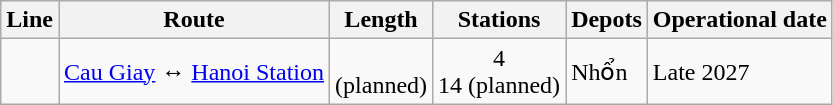<table class="wikitable sortable">
<tr>
<th>Line</th>
<th>Route</th>
<th>Length</th>
<th>Stations</th>
<th>Depots</th>
<th>Operational date</th>
</tr>
<tr>
<td style="text-align:center;"></td>
<td><a href='#'>Cau Giay</a> ↔ <a href='#'>Hanoi Station</a></td>
<td style="text-align:center;"><br> (planned)</td>
<td style="text-align:center;">4<br>14 (planned)</td>
<td>Nhổn</td>
<td>Late 2027</td>
</tr>
</table>
